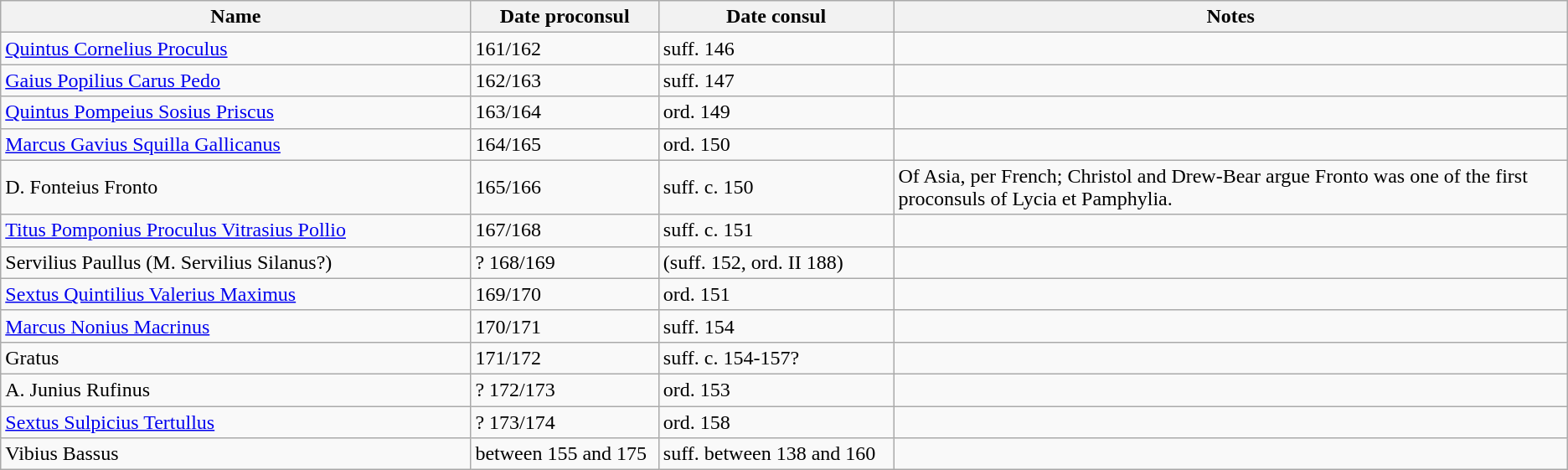<table class="wikitable">
<tr>
<th width=30%>Name</th>
<th width=12%>Date proconsul</th>
<th width=15%>Date consul</th>
<th width=43%>Notes</th>
</tr>
<tr>
<td><a href='#'>Quintus Cornelius Proculus</a></td>
<td>161/162</td>
<td>suff. 146</td>
<td></td>
</tr>
<tr>
<td><a href='#'>Gaius Popilius Carus Pedo</a></td>
<td>162/163</td>
<td>suff. 147</td>
<td></td>
</tr>
<tr>
<td><a href='#'>Quintus Pompeius Sosius Priscus</a></td>
<td>163/164</td>
<td>ord. 149</td>
<td></td>
</tr>
<tr>
<td><a href='#'>Marcus Gavius Squilla Gallicanus</a></td>
<td>164/165</td>
<td>ord. 150</td>
<td></td>
</tr>
<tr>
<td>D. Fonteius Fronto</td>
<td>165/166</td>
<td>suff. c. 150</td>
<td>Of Asia, per French; Christol and Drew-Bear argue Fronto was one of the first proconsuls of Lycia et Pamphylia.</td>
</tr>
<tr>
<td><a href='#'>Titus Pomponius Proculus Vitrasius Pollio</a></td>
<td>167/168</td>
<td>suff. c. 151</td>
<td></td>
</tr>
<tr>
<td>Servilius Paullus (M. Servilius Silanus?)</td>
<td>? 168/169</td>
<td>(suff. 152, ord. II 188)</td>
<td></td>
</tr>
<tr>
<td><a href='#'>Sextus Quintilius Valerius Maximus</a></td>
<td>169/170</td>
<td>ord. 151</td>
<td></td>
</tr>
<tr>
<td><a href='#'>Marcus Nonius Macrinus</a></td>
<td>170/171</td>
<td>suff. 154</td>
<td></td>
</tr>
<tr>
<td>Gratus</td>
<td>171/172</td>
<td>suff. c. 154-157?</td>
<td></td>
</tr>
<tr>
<td>A. Junius Rufinus</td>
<td>? 172/173</td>
<td>ord. 153</td>
<td></td>
</tr>
<tr>
<td><a href='#'>Sextus Sulpicius Tertullus</a></td>
<td>? 173/174</td>
<td>ord. 158</td>
<td></td>
</tr>
<tr>
<td>Vibius Bassus</td>
<td>between 155 and 175</td>
<td>suff. between 138 and 160</td>
<td></td>
</tr>
</table>
